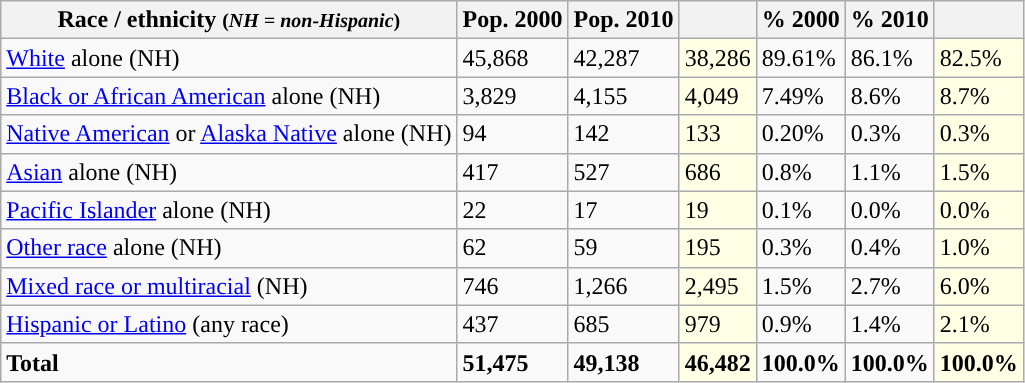<table class="wikitable">
<tr>
<th>Race / ethnicity <small>(<em>NH = non-Hispanic</em>)</small></th>
<th>Pop. 2000</th>
<th>Pop. 2010</th>
<th></th>
<th>% 2000</th>
<th>% 2010</th>
<th></th>
</tr>
<tr>
<td><a href='#'>White</a> alone (NH)</td>
<td>45,868</td>
<td>42,287</td>
<td style='background: #ffffe6;'>38,286</td>
<td>89.61%</td>
<td>86.1%</td>
<td style='background: #ffffe6;'>82.5%</td>
</tr>
<tr>
<td><a href='#'>Black or African American</a> alone (NH)</td>
<td>3,829</td>
<td>4,155</td>
<td style='background: #ffffe6;'>4,049</td>
<td>7.49%</td>
<td>8.6%</td>
<td style='background: #ffffe6;'>8.7%</td>
</tr>
<tr>
<td><a href='#'>Native American</a> or <a href='#'>Alaska Native</a> alone (NH)</td>
<td>94</td>
<td>142</td>
<td style='background: #ffffe6;'>133</td>
<td>0.20%</td>
<td>0.3%</td>
<td style='background: #ffffe6;'>0.3%</td>
</tr>
<tr>
<td><a href='#'>Asian</a> alone (NH)</td>
<td>417</td>
<td>527</td>
<td style='background: #ffffe6;'>686</td>
<td>0.8%</td>
<td>1.1%</td>
<td style='background: #ffffe6;'>1.5%</td>
</tr>
<tr>
<td><a href='#'>Pacific Islander</a> alone (NH)</td>
<td>22</td>
<td>17</td>
<td style='background: #ffffe6;'>19</td>
<td>0.1%</td>
<td>0.0%</td>
<td style='background: #ffffe6;'>0.0%</td>
</tr>
<tr>
<td><a href='#'>Other race</a> alone (NH)</td>
<td>62</td>
<td>59</td>
<td style='background: #ffffe6;'>195</td>
<td>0.3%</td>
<td>0.4%</td>
<td style='background: #ffffe6;'>1.0%</td>
</tr>
<tr>
<td><a href='#'>Mixed race or multiracial</a> (NH)</td>
<td>746</td>
<td>1,266</td>
<td style='background: #ffffe6;'>2,495</td>
<td>1.5%</td>
<td>2.7%</td>
<td style='background: #ffffe6;'>6.0%</td>
</tr>
<tr>
<td><a href='#'>Hispanic or Latino</a> (any race)</td>
<td>437</td>
<td>685</td>
<td style='background: #ffffe6;'>979</td>
<td>0.9%</td>
<td>1.4%</td>
<td style='background: #ffffe6;'>2.1%</td>
</tr>
<tr>
<td><strong>Total</strong></td>
<td><strong>51,475</strong></td>
<td><strong>49,138</strong></td>
<td style='background: #ffffe6;'><strong>46,482</strong></td>
<td><strong>100.0%</strong></td>
<td><strong>100.0%</strong></td>
<td style='background: #ffffe6;'><strong>100.0%</strong></td>
</tr>
</table>
